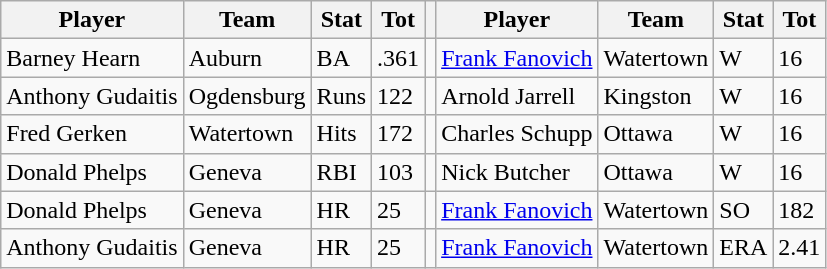<table class="wikitable">
<tr>
<th>Player</th>
<th>Team</th>
<th>Stat</th>
<th>Tot</th>
<th></th>
<th>Player</th>
<th>Team</th>
<th>Stat</th>
<th>Tot</th>
</tr>
<tr>
<td>Barney Hearn</td>
<td>Auburn</td>
<td>BA</td>
<td>.361</td>
<td></td>
<td><a href='#'>Frank Fanovich</a></td>
<td>Watertown</td>
<td>W</td>
<td>16</td>
</tr>
<tr>
<td>Anthony Gudaitis</td>
<td>Ogdensburg</td>
<td>Runs</td>
<td>122</td>
<td></td>
<td>Arnold Jarrell</td>
<td>Kingston</td>
<td>W</td>
<td>16</td>
</tr>
<tr>
<td>Fred Gerken</td>
<td>Watertown</td>
<td>Hits</td>
<td>172</td>
<td></td>
<td>Charles Schupp</td>
<td>Ottawa</td>
<td>W</td>
<td>16</td>
</tr>
<tr>
<td>Donald Phelps</td>
<td>Geneva</td>
<td>RBI</td>
<td>103</td>
<td></td>
<td>Nick Butcher</td>
<td>Ottawa</td>
<td>W</td>
<td>16</td>
</tr>
<tr>
<td>Donald Phelps</td>
<td>Geneva</td>
<td>HR</td>
<td>25</td>
<td></td>
<td><a href='#'>Frank Fanovich</a></td>
<td>Watertown</td>
<td>SO</td>
<td>182</td>
</tr>
<tr>
<td>Anthony Gudaitis</td>
<td>Geneva</td>
<td>HR</td>
<td>25</td>
<td></td>
<td><a href='#'>Frank Fanovich</a></td>
<td>Watertown</td>
<td>ERA</td>
<td>2.41</td>
</tr>
</table>
